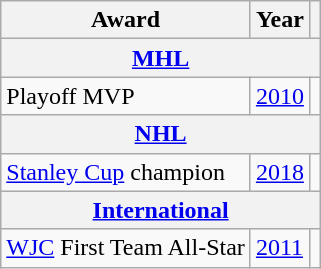<table class="wikitable">
<tr>
<th>Award</th>
<th>Year</th>
<th></th>
</tr>
<tr>
<th colspan="3"><a href='#'>MHL</a></th>
</tr>
<tr>
<td>Playoff MVP</td>
<td><a href='#'>2010</a></td>
<td></td>
</tr>
<tr>
<th colspan="3"><a href='#'>NHL</a></th>
</tr>
<tr>
<td><a href='#'>Stanley Cup</a> champion</td>
<td><a href='#'>2018</a></td>
<td></td>
</tr>
<tr>
<th colspan="3"><a href='#'>International</a></th>
</tr>
<tr>
<td><a href='#'>WJC</a> First Team All-Star</td>
<td><a href='#'>2011</a></td>
<td></td>
</tr>
</table>
